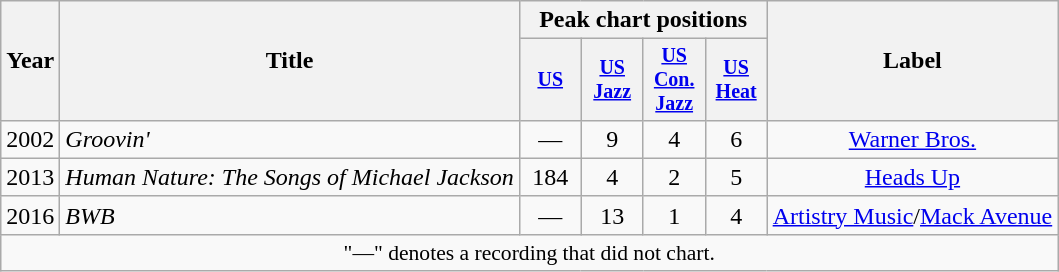<table class="wikitable" style="text-align:center;">
<tr>
<th rowspan="2">Year</th>
<th rowspan="2">Title</th>
<th colspan="4">Peak chart positions</th>
<th rowspan="2">Label</th>
</tr>
<tr style="font-size:smaller;">
<th width="35"><a href='#'>US</a></th>
<th width="35"><a href='#'>US Jazz</a></th>
<th width="35"><a href='#'>US Con. Jazz</a></th>
<th width="35"><a href='#'>US Heat</a></th>
</tr>
<tr>
<td>2002</td>
<td align="left"><em>Groovin' </em></td>
<td>—</td>
<td>9</td>
<td>4</td>
<td>6</td>
<td><a href='#'>Warner Bros.</a></td>
</tr>
<tr>
<td>2013</td>
<td align="left"><em>Human Nature: The Songs of Michael Jackson</em></td>
<td>184</td>
<td>4</td>
<td>2</td>
<td>5</td>
<td><a href='#'>Heads Up</a></td>
</tr>
<tr>
<td>2016</td>
<td align="left"><em>BWB</em></td>
<td>—</td>
<td>13</td>
<td>1</td>
<td>4</td>
<td><a href='#'>Artistry Music</a>/<a href='#'>Mack Avenue</a></td>
</tr>
<tr>
<td colspan="7" style="font-size:90%">"—" denotes a recording that did not chart.</td>
</tr>
</table>
